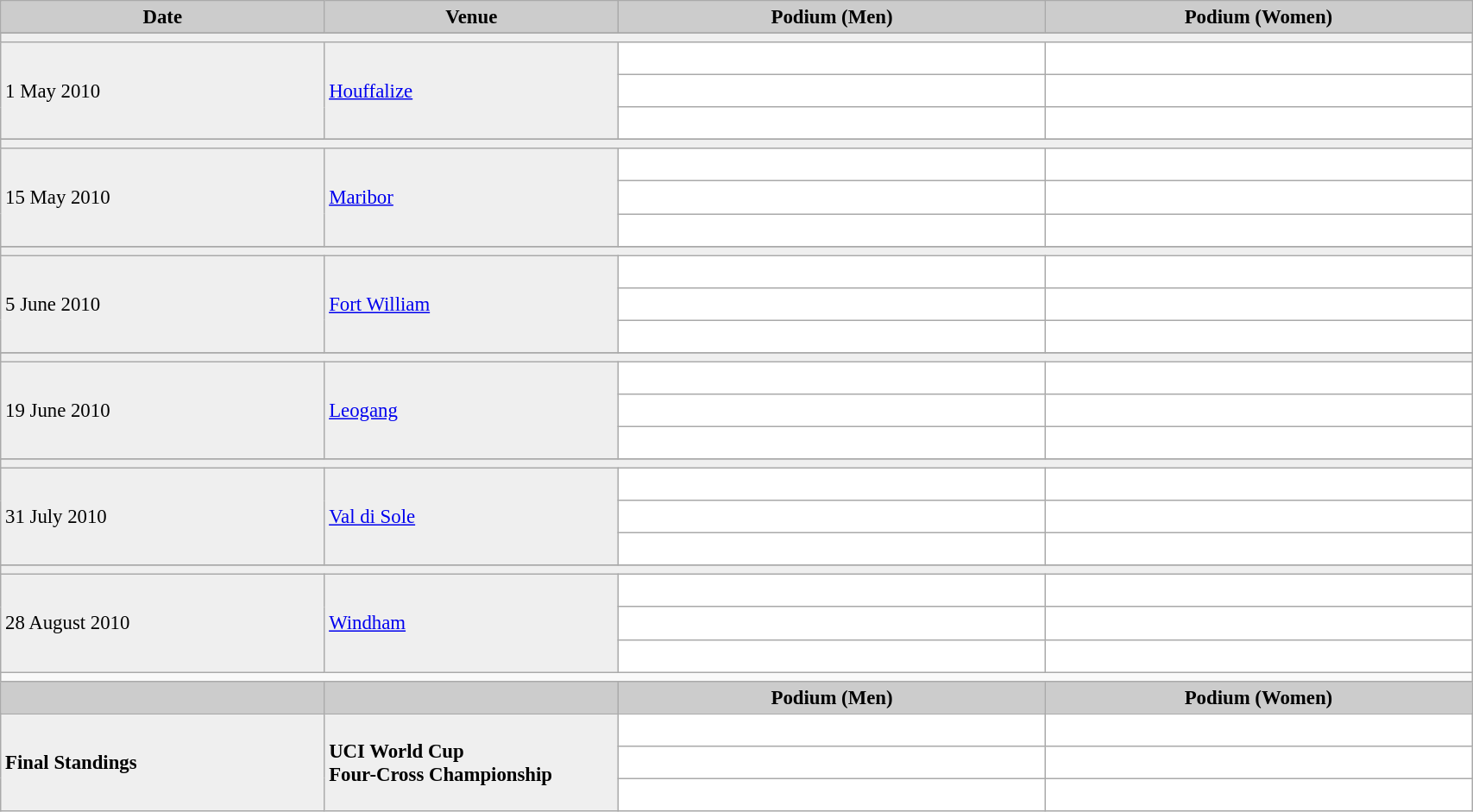<table class="wikitable" width=90% bgcolor="#f7f8ff" cellpadding="3" cellspacing="0" border="1" style="font-size: 95%; border: gray solid 1px; border-collapse: collapse;">
<tr bgcolor="#CCCCCC">
<td align="center"><strong>Date</strong></td>
<td width=20% align="center"><strong>Venue</strong></td>
<td width=29% align="center"><strong>Podium (Men)</strong></td>
<td width=29% align="center"><strong>Podium (Women)</strong></td>
</tr>
<tr>
</tr>
<tr bgcolor="#EFEFEF">
<td colspan=4></td>
</tr>
<tr bgcolor="#EFEFEF">
<td rowspan=3>1 May 2010</td>
<td rowspan=3> <a href='#'>Houffalize</a></td>
<td bgcolor="#ffffff">   </td>
<td bgcolor="#ffffff">   </td>
</tr>
<tr>
<td bgcolor="#ffffff">   </td>
<td bgcolor="#ffffff">   </td>
</tr>
<tr>
<td bgcolor="#ffffff">   </td>
<td bgcolor="#ffffff">   </td>
</tr>
<tr>
</tr>
<tr bgcolor="#EFEFEF">
<td colspan=4></td>
</tr>
<tr bgcolor="#EFEFEF">
<td rowspan=3>15 May 2010</td>
<td rowspan=3> <a href='#'>Maribor</a></td>
<td bgcolor="#ffffff">   </td>
<td bgcolor="#ffffff">   </td>
</tr>
<tr>
<td bgcolor="#ffffff">   </td>
<td bgcolor="#ffffff">   </td>
</tr>
<tr>
<td bgcolor="#ffffff">   </td>
<td bgcolor="#ffffff">   </td>
</tr>
<tr>
</tr>
<tr bgcolor="#EFEFEF">
<td colspan=4></td>
</tr>
<tr bgcolor="#EFEFEF">
<td rowspan=3>5 June 2010</td>
<td rowspan=3> <a href='#'>Fort William</a></td>
<td bgcolor="#ffffff">   </td>
<td bgcolor="#ffffff">   </td>
</tr>
<tr>
<td bgcolor="#ffffff">   </td>
<td bgcolor="#ffffff">   </td>
</tr>
<tr>
<td bgcolor="#ffffff">   </td>
<td bgcolor="#ffffff">   </td>
</tr>
<tr>
</tr>
<tr bgcolor="#EFEFEF">
<td colspan=4></td>
</tr>
<tr bgcolor="#EFEFEF">
<td rowspan=3>19 June 2010</td>
<td rowspan=3> <a href='#'>Leogang</a></td>
<td bgcolor="#ffffff">   </td>
<td bgcolor="#ffffff">   </td>
</tr>
<tr>
<td bgcolor="#ffffff">   </td>
<td bgcolor="#ffffff">   </td>
</tr>
<tr>
<td bgcolor="#ffffff">   </td>
<td bgcolor="#ffffff">   </td>
</tr>
<tr>
</tr>
<tr bgcolor="#EFEFEF">
<td colspan=4></td>
</tr>
<tr bgcolor="#EFEFEF">
<td rowspan=3>31 July 2010</td>
<td rowspan=3> <a href='#'>Val di Sole</a></td>
<td bgcolor="#ffffff">  </td>
<td bgcolor="#ffffff">  </td>
</tr>
<tr>
<td bgcolor="#ffffff">  </td>
<td bgcolor="#ffffff">  </td>
</tr>
<tr>
<td bgcolor="#ffffff">  </td>
<td bgcolor="#ffffff">  </td>
</tr>
<tr>
</tr>
<tr bgcolor="#EFEFEF">
<td colspan=4></td>
</tr>
<tr bgcolor="#EFEFEF">
<td rowspan=3>28 August 2010</td>
<td rowspan=3> <a href='#'>Windham</a></td>
<td bgcolor="#ffffff">  </td>
<td bgcolor="#ffffff">  </td>
</tr>
<tr>
<td bgcolor="#ffffff">  </td>
<td bgcolor="#ffffff">  </td>
</tr>
<tr>
<td bgcolor="#ffffff">  </td>
<td bgcolor="#ffffff">  </td>
</tr>
<tr>
<td colspan=4></td>
</tr>
<tr bgcolor="#CCCCCC">
<td align="center"></td>
<td width=20% align="center"></td>
<td width=29% align="center"><strong>Podium (Men)</strong></td>
<td width=29% align="center"><strong>Podium (Women)</strong></td>
</tr>
<tr bgcolor="#EFEFEF">
<td rowspan=3><strong>Final Standings</strong></td>
<td rowspan=3><strong>UCI World Cup<br> Four-Cross Championship</strong></td>
<td bgcolor="#ffffff">  </td>
<td bgcolor="#ffffff">  </td>
</tr>
<tr>
<td bgcolor="#ffffff">  </td>
<td bgcolor="#ffffff">  </td>
</tr>
<tr>
<td bgcolor="#ffffff">  </td>
<td bgcolor="#ffffff">  </td>
</tr>
</table>
